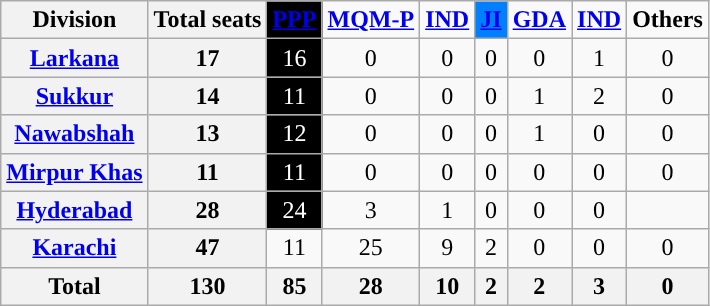<table class="wikitable sortable" style="text-align:center;">
<tr>
<th>Division</th>
<th>Total seats</th>
<td style="background:#000000;"><a href='#'><span><strong>PPP</strong></span></a></td>
<td style="background:"><a href='#'><span><strong>MQM-P</strong></span></a></td>
<td style="background:"><a href='#'><span><strong>IND</strong></span></a></td>
<td style="background:#0080ff;"><a href='#'><span><strong>JI</strong></span></a></td>
<td style="background:"><a href='#'><span><strong>GDA</strong></span></a></td>
<td><a href='#'><span><strong>IND</strong></span></a></td>
<td><span><strong>Others</strong></span></td>
</tr>
<tr>
<th><a href='#'>Larkana</a></th>
<th>17</th>
<td style="background:#000000 ; color:white;">16</td>
<td>0</td>
<td>0</td>
<td>0</td>
<td>0</td>
<td>1</td>
<td>0</td>
</tr>
<tr>
<th><a href='#'>Sukkur</a></th>
<th>14</th>
<td style="background:#000000 ; color:white;">11</td>
<td>0</td>
<td>0</td>
<td>0</td>
<td>1</td>
<td>2</td>
<td>0</td>
</tr>
<tr>
<th><a href='#'>Nawabshah</a></th>
<th>13</th>
<td style="background:#000000 ; color:white;">12</td>
<td>0</td>
<td>0</td>
<td>0</td>
<td>1</td>
<td>0</td>
<td>0</td>
</tr>
<tr>
<th><a href='#'>Mirpur Khas</a></th>
<th>11</th>
<td style="background:#000000 ; color:white;">11</td>
<td>0</td>
<td>0</td>
<td>0</td>
<td>0</td>
<td>0</td>
<td>0</td>
</tr>
<tr>
<th><a href='#'>Hyderabad</a></th>
<th>28</th>
<td style="background:#000000 ; color:white;">24</td>
<td>3</td>
<td>1</td>
<td>0</td>
<td>0</td>
<td>0</td>
<td></td>
</tr>
<tr>
<th><a href='#'>Karachi</a></th>
<th>47</th>
<td>11</td>
<td style="background:">25</td>
<td>9</td>
<td>2</td>
<td>0</td>
<td>0</td>
<td>0</td>
</tr>
<tr>
<th>Total</th>
<th>130</th>
<th>85</th>
<th>28</th>
<th>10</th>
<th>2</th>
<th>2</th>
<th>3</th>
<th>0</th>
</tr>
</table>
